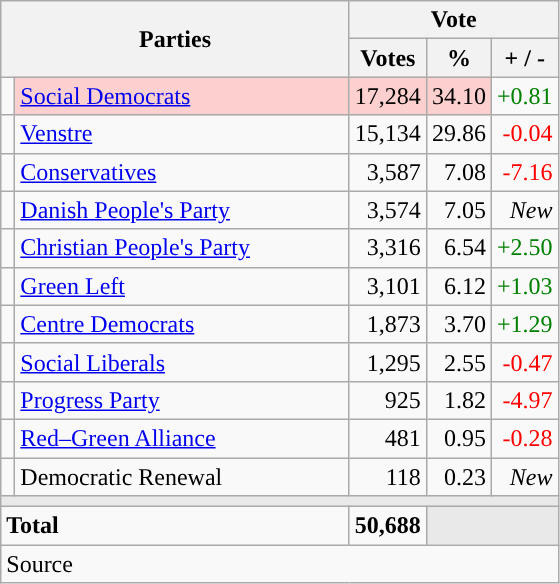<table class="wikitable" style="text-align:right;">
<tr>
<th style="text-align:centre;" rowspan="2" colspan="2" width="225">Parties</th>
<th colspan="3">Vote</th>
</tr>
<tr>
<th width="15">Votes</th>
<th width="15">%</th>
<th width="15">+ / -</th>
</tr>
<tr>
<td width="2" style="color:inherit;background:"></td>
<td bgcolor=#fbd0ce  align="left"><a href='#'>Social Democrats</a></td>
<td bgcolor=#fbd0ce>17,284</td>
<td bgcolor=#fbd0ce>34.10</td>
<td style=color:green;>+0.81</td>
</tr>
<tr>
<td width="2" style="color:inherit;background:"></td>
<td align="left"><a href='#'>Venstre</a></td>
<td>15,134</td>
<td>29.86</td>
<td style=color:red;>-0.04</td>
</tr>
<tr>
<td width="2" style="color:inherit;background:"></td>
<td align="left"><a href='#'>Conservatives</a></td>
<td>3,587</td>
<td>7.08</td>
<td style=color:red;>-7.16</td>
</tr>
<tr>
<td width="2" style="color:inherit;background:"></td>
<td align="left"><a href='#'>Danish People's Party</a></td>
<td>3,574</td>
<td>7.05</td>
<td><em>New</em></td>
</tr>
<tr>
<td width="2" style="color:inherit;background:"></td>
<td align="left"><a href='#'>Christian People's Party</a></td>
<td>3,316</td>
<td>6.54</td>
<td style=color:green;>+2.50</td>
</tr>
<tr>
<td width="2" style="color:inherit;background:"></td>
<td align="left"><a href='#'>Green Left</a></td>
<td>3,101</td>
<td>6.12</td>
<td style=color:green;>+1.03</td>
</tr>
<tr>
<td width="2" style="color:inherit;background:"></td>
<td align="left"><a href='#'>Centre Democrats</a></td>
<td>1,873</td>
<td>3.70</td>
<td style=color:green;>+1.29</td>
</tr>
<tr>
<td width="2" style="color:inherit;background:"></td>
<td align="left"><a href='#'>Social Liberals</a></td>
<td>1,295</td>
<td>2.55</td>
<td style=color:red;>-0.47</td>
</tr>
<tr>
<td width="2" style="color:inherit;background:"></td>
<td align="left"><a href='#'>Progress Party</a></td>
<td>925</td>
<td>1.82</td>
<td style=color:red;>-4.97</td>
</tr>
<tr>
<td width="2" style="color:inherit;background:"></td>
<td align="left"><a href='#'>Red–Green Alliance</a></td>
<td>481</td>
<td>0.95</td>
<td style=color:red;>-0.28</td>
</tr>
<tr>
<td width="2" style="color:inherit;background:"></td>
<td align="left">Democratic Renewal</td>
<td>118</td>
<td>0.23</td>
<td><em>New</em></td>
</tr>
<tr>
<td colspan="7" bgcolor="#E9E9E9"></td>
</tr>
<tr>
<td align="left" colspan="2"><strong>Total</strong></td>
<td><strong>50,688</strong></td>
<td bgcolor="#E9E9E9" colspan="2"></td>
</tr>
<tr>
<td align="left" colspan="6">Source</td>
</tr>
</table>
